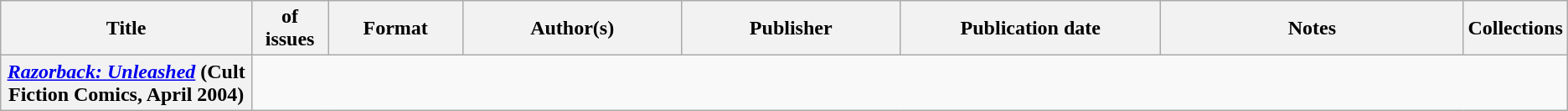<table class="wikitable">
<tr>
<th>Title</th>
<th style="width:40pt"> of issues</th>
<th style="width:75pt">Format</th>
<th style="width:125pt">Author(s)</th>
<th style="width:125pt">Publisher</th>
<th style="width:150pt">Publication date</th>
<th style="width:175pt">Notes</th>
<th>Collections</th>
</tr>
<tr>
<th><em><a href='#'>Razorback: Unleashed</a></em> (Cult Fiction Comics, April 2004)</th>
</tr>
</table>
